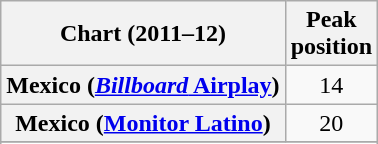<table class="wikitable sortable plainrowheaders" style="text-align:center">
<tr>
<th>Chart (2011–12)</th>
<th>Peak<br>position</th>
</tr>
<tr>
<th scope="row">Mexico (<a href='#'><em>Billboard</em> Airplay</a>)</th>
<td align="center">14</td>
</tr>
<tr>
<th scope="row">Mexico (<a href='#'>Monitor Latino</a>)</th>
<td align="center">20</td>
</tr>
<tr>
</tr>
<tr>
</tr>
<tr>
</tr>
<tr>
</tr>
</table>
